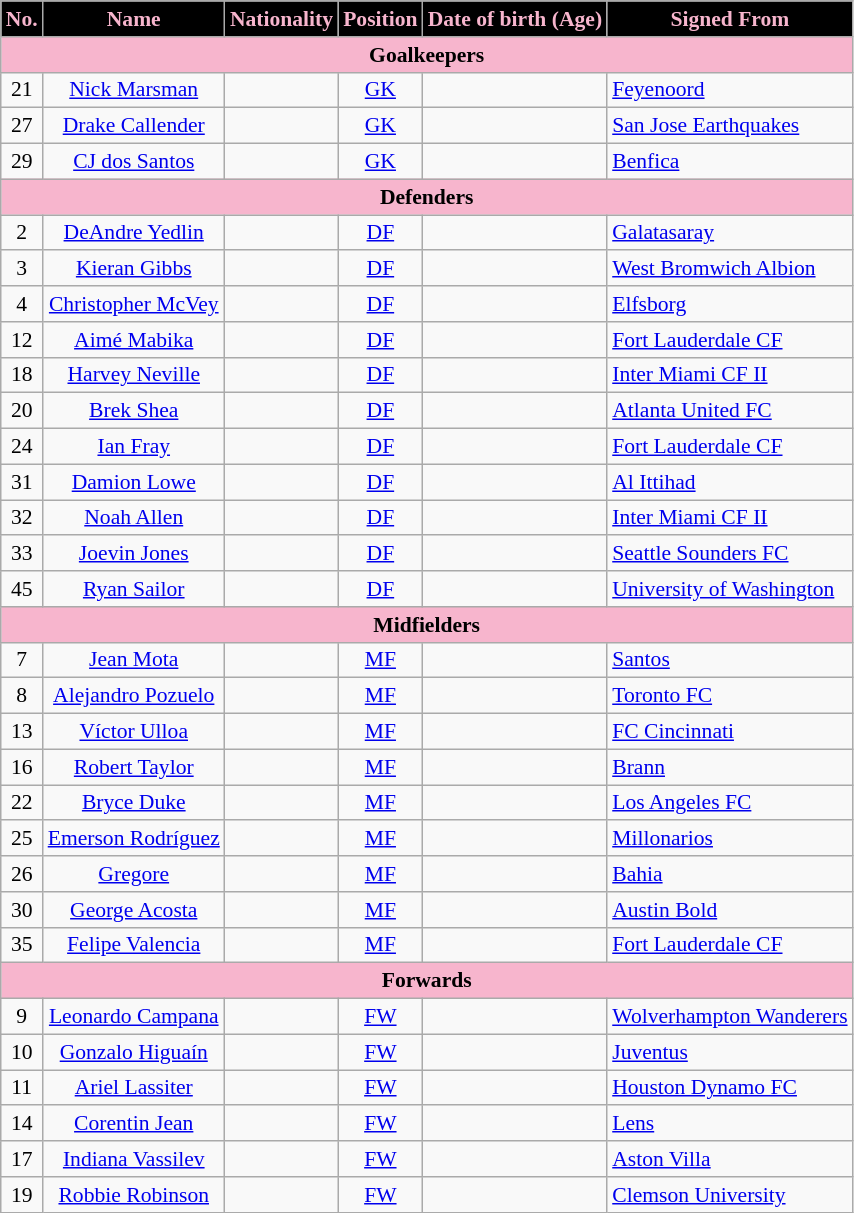<table class="wikitable sortable nowrap" style="text-align:center; font-size:90%;">
<tr>
<th style="background:#000000; color:#F7B5CD; text-align:center;">No.</th>
<th style="background:#000000; color:#F7B5CD; text-align:center;">Name</th>
<th style="background:#000000; color:#F7B5CD; text-align:center;">Nationality</th>
<th style="background:#000000; color:#F7B5CD; text-align:center;">Position</th>
<th style="background:#000000; color:#F7B5CD; text-align:center;">Date of birth (Age)</th>
<th style="background:#000000; color:#F7B5CD; text-align:center;">Signed From</th>
</tr>
<tr class="sortbottom">
<td colspan="9" style="background:#F7B5CD; color:#000000; text-align:center"><strong>Goalkeepers</strong></td>
</tr>
<tr>
<td>21</td>
<td><a href='#'>Nick Marsman</a></td>
<td></td>
<td><a href='#'>GK</a></td>
<td></td>
<td align="left"> <a href='#'>Feyenoord</a></td>
</tr>
<tr>
<td>27</td>
<td><a href='#'>Drake Callender</a></td>
<td></td>
<td><a href='#'>GK</a></td>
<td></td>
<td align="left"> <a href='#'>San Jose Earthquakes</a></td>
</tr>
<tr>
<td>29</td>
<td><a href='#'>CJ dos Santos</a></td>
<td></td>
<td><a href='#'>GK</a></td>
<td></td>
<td align="left"> <a href='#'>Benfica</a></td>
</tr>
<tr class="sortbottom">
<td colspan="9" style="background:#F7B5CD; color:#000000; text-align:center"><strong>Defenders</strong></td>
</tr>
<tr>
<td>2</td>
<td><a href='#'>DeAndre Yedlin</a></td>
<td></td>
<td><a href='#'>DF</a></td>
<td></td>
<td align="left"> <a href='#'>Galatasaray</a></td>
</tr>
<tr>
<td>3</td>
<td><a href='#'>Kieran Gibbs</a></td>
<td></td>
<td><a href='#'>DF</a></td>
<td></td>
<td align="left"> <a href='#'>West Bromwich Albion</a></td>
</tr>
<tr>
<td>4</td>
<td><a href='#'>Christopher McVey</a></td>
<td></td>
<td><a href='#'>DF</a></td>
<td></td>
<td align="left"> <a href='#'>Elfsborg</a></td>
</tr>
<tr>
<td>12</td>
<td><a href='#'>Aimé Mabika</a></td>
<td></td>
<td><a href='#'>DF</a></td>
<td></td>
<td align="left"> <a href='#'>Fort Lauderdale CF</a></td>
</tr>
<tr>
<td>18</td>
<td><a href='#'>Harvey Neville</a></td>
<td></td>
<td><a href='#'>DF</a></td>
<td></td>
<td align="left"> <a href='#'>Inter Miami CF II</a></td>
</tr>
<tr>
<td>20</td>
<td><a href='#'>Brek Shea</a></td>
<td></td>
<td><a href='#'>DF</a></td>
<td></td>
<td align="left"> <a href='#'>Atlanta United FC</a></td>
</tr>
<tr>
<td>24</td>
<td><a href='#'>Ian Fray</a></td>
<td></td>
<td><a href='#'>DF</a></td>
<td></td>
<td align="left"> <a href='#'>Fort Lauderdale CF</a></td>
</tr>
<tr>
<td>31</td>
<td><a href='#'>Damion Lowe</a></td>
<td></td>
<td><a href='#'>DF</a></td>
<td></td>
<td align="left"> <a href='#'>Al Ittihad</a></td>
</tr>
<tr>
<td>32</td>
<td><a href='#'>Noah Allen</a></td>
<td></td>
<td><a href='#'>DF</a></td>
<td></td>
<td align="left"> <a href='#'>Inter Miami CF II</a></td>
</tr>
<tr>
<td>33</td>
<td><a href='#'>Joevin Jones</a></td>
<td></td>
<td><a href='#'>DF</a></td>
<td></td>
<td align="left"> <a href='#'>Seattle Sounders FC</a></td>
</tr>
<tr>
<td>45</td>
<td><a href='#'>Ryan Sailor</a></td>
<td></td>
<td><a href='#'>DF</a></td>
<td></td>
<td align="left"> <a href='#'>University of Washington</a></td>
</tr>
<tr class="sortbottom">
<td colspan="9" style="background:#F7B5CD; color:#000000; text-align:center"><strong>Midfielders</strong></td>
</tr>
<tr>
<td>7</td>
<td><a href='#'>Jean Mota</a></td>
<td></td>
<td><a href='#'>MF</a></td>
<td></td>
<td align="left"> <a href='#'>Santos</a></td>
</tr>
<tr>
<td>8</td>
<td><a href='#'>Alejandro Pozuelo</a></td>
<td></td>
<td><a href='#'>MF</a></td>
<td></td>
<td align="left"> <a href='#'>Toronto FC</a></td>
</tr>
<tr>
<td>13</td>
<td><a href='#'>Víctor Ulloa</a></td>
<td></td>
<td><a href='#'>MF</a></td>
<td></td>
<td align="left"> <a href='#'>FC Cincinnati</a></td>
</tr>
<tr>
<td>16</td>
<td><a href='#'>Robert Taylor</a></td>
<td></td>
<td><a href='#'>MF</a></td>
<td></td>
<td align="left"> <a href='#'>Brann</a></td>
</tr>
<tr>
<td>22</td>
<td><a href='#'>Bryce Duke</a></td>
<td></td>
<td><a href='#'>MF</a></td>
<td></td>
<td align="left"> <a href='#'>Los Angeles FC</a></td>
</tr>
<tr>
<td>25</td>
<td><a href='#'>Emerson Rodríguez</a></td>
<td></td>
<td><a href='#'>MF</a></td>
<td></td>
<td align="left"> <a href='#'>Millonarios</a></td>
</tr>
<tr>
<td>26</td>
<td><a href='#'>Gregore</a></td>
<td></td>
<td><a href='#'>MF</a></td>
<td></td>
<td align="left"> <a href='#'>Bahia</a></td>
</tr>
<tr>
<td>30</td>
<td><a href='#'>George Acosta</a></td>
<td></td>
<td><a href='#'>MF</a></td>
<td></td>
<td align="left"> <a href='#'>Austin Bold</a></td>
</tr>
<tr>
<td>35</td>
<td><a href='#'>Felipe Valencia</a></td>
<td></td>
<td><a href='#'>MF</a></td>
<td></td>
<td align="left"> <a href='#'>Fort Lauderdale CF</a></td>
</tr>
<tr class="sortbottom">
<td colspan="9" style="background:#F7B5CD; color:#000000; text-align:center"><strong>Forwards</strong></td>
</tr>
<tr>
<td>9</td>
<td><a href='#'>Leonardo Campana</a></td>
<td></td>
<td><a href='#'>FW</a></td>
<td></td>
<td align="left"> <a href='#'>Wolverhampton Wanderers</a></td>
</tr>
<tr>
<td>10</td>
<td><a href='#'>Gonzalo Higuaín</a></td>
<td></td>
<td><a href='#'>FW</a></td>
<td></td>
<td align="left"> <a href='#'>Juventus</a></td>
</tr>
<tr>
<td>11</td>
<td><a href='#'>Ariel Lassiter</a></td>
<td></td>
<td><a href='#'>FW</a></td>
<td></td>
<td align="left"> <a href='#'>Houston Dynamo FC</a></td>
</tr>
<tr>
<td>14</td>
<td><a href='#'>Corentin Jean</a></td>
<td></td>
<td><a href='#'>FW</a></td>
<td></td>
<td align="left"> <a href='#'>Lens</a></td>
</tr>
<tr>
<td>17</td>
<td><a href='#'>Indiana Vassilev</a></td>
<td></td>
<td><a href='#'>FW</a></td>
<td></td>
<td align="left"> <a href='#'>Aston Villa</a></td>
</tr>
<tr>
<td>19</td>
<td><a href='#'>Robbie Robinson</a></td>
<td></td>
<td><a href='#'>FW</a></td>
<td></td>
<td align="left"> <a href='#'>Clemson University</a></td>
</tr>
</table>
